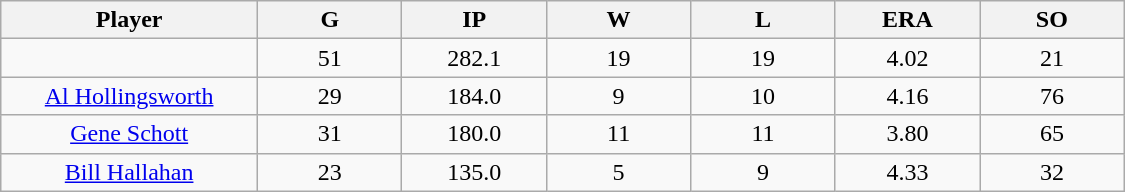<table class="wikitable sortable">
<tr>
<th bgcolor="#DDDDFF" width="16%">Player</th>
<th bgcolor="#DDDDFF" width="9%">G</th>
<th bgcolor="#DDDDFF" width="9%">IP</th>
<th bgcolor="#DDDDFF" width="9%">W</th>
<th bgcolor="#DDDDFF" width="9%">L</th>
<th bgcolor="#DDDDFF" width="9%">ERA</th>
<th bgcolor="#DDDDFF" width="9%">SO</th>
</tr>
<tr align="center">
<td></td>
<td>51</td>
<td>282.1</td>
<td>19</td>
<td>19</td>
<td>4.02</td>
<td>21</td>
</tr>
<tr align="center">
<td><a href='#'>Al Hollingsworth</a></td>
<td>29</td>
<td>184.0</td>
<td>9</td>
<td>10</td>
<td>4.16</td>
<td>76</td>
</tr>
<tr align="center">
<td><a href='#'>Gene Schott</a></td>
<td>31</td>
<td>180.0</td>
<td>11</td>
<td>11</td>
<td>3.80</td>
<td>65</td>
</tr>
<tr align="center">
<td><a href='#'>Bill Hallahan</a></td>
<td>23</td>
<td>135.0</td>
<td>5</td>
<td>9</td>
<td>4.33</td>
<td>32</td>
</tr>
</table>
